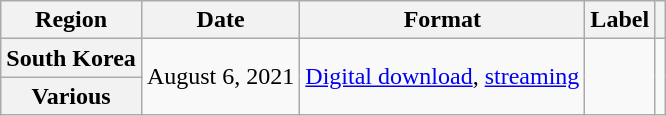<table class="wikitable plainrowheaders">
<tr>
<th>Region</th>
<th>Date</th>
<th>Format</th>
<th>Label</th>
<th></th>
</tr>
<tr>
<th scope="row">South Korea</th>
<td rowspan="2">August 6, 2021</td>
<td rowspan="2"><a href='#'>Digital download</a>, <a href='#'>streaming</a></td>
<td rowspan="2"></td>
<td rowspan="2" style="text-align:center;"></td>
</tr>
<tr>
<th scope="row">Various</th>
</tr>
</table>
